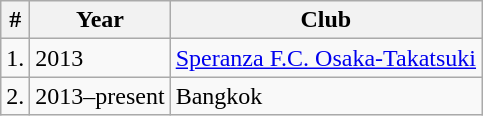<table class="wikitable">
<tr>
<th>#</th>
<th>Year</th>
<th>Club</th>
</tr>
<tr>
<td>1.</td>
<td>2013</td>
<td><a href='#'>Speranza F.C. Osaka-Takatsuki</a></td>
</tr>
<tr>
<td>2.</td>
<td>2013–present</td>
<td>Bangkok</td>
</tr>
</table>
